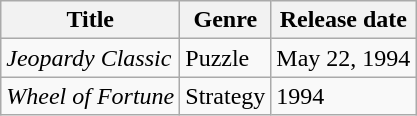<table class="wikitable sortable">
<tr>
<th>Title</th>
<th>Genre</th>
<th>Release date</th>
</tr>
<tr>
<td><em>Jeopardy Classic</em></td>
<td>Puzzle</td>
<td>May 22, 1994</td>
</tr>
<tr>
<td><em>Wheel of Fortune</em></td>
<td>Strategy</td>
<td>1994</td>
</tr>
</table>
